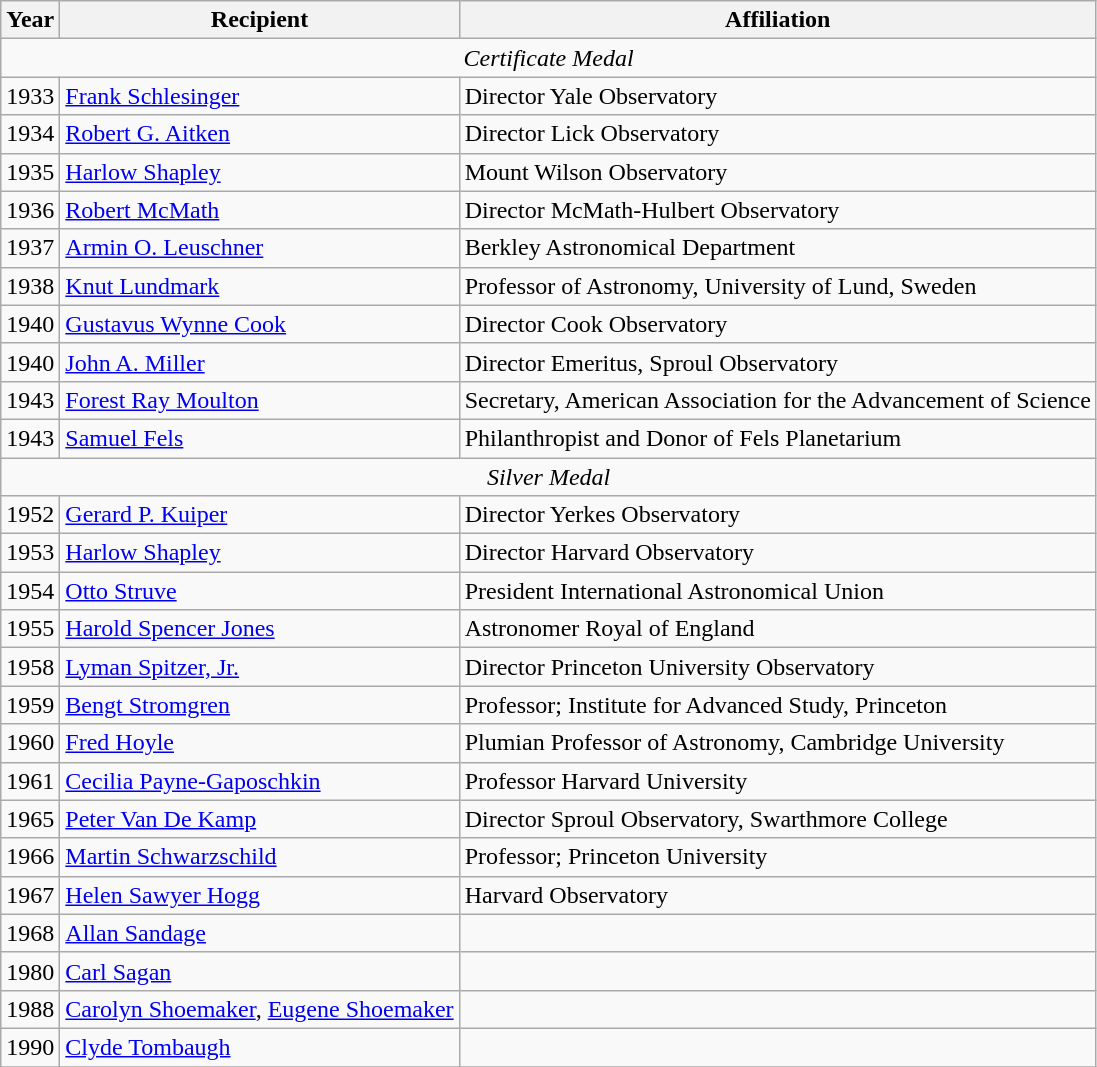<table class="wikitable">
<tr ---->
<th>Year</th>
<th>Recipient</th>
<th>Affiliation</th>
</tr>
<tr ---->
<td colspan="3" style="text-align:center;"><em>Certificate Medal</em></td>
</tr>
<tr ---->
<td>1933</td>
<td><a href='#'>Frank Schlesinger</a></td>
<td>Director Yale Observatory</td>
</tr>
<tr ---->
<td>1934</td>
<td><a href='#'>Robert G. Aitken</a></td>
<td>Director Lick Observatory</td>
</tr>
<tr ---->
<td>1935</td>
<td><a href='#'>Harlow Shapley</a></td>
<td>Mount Wilson Observatory</td>
</tr>
<tr --->
<td>1936</td>
<td><a href='#'>Robert McMath</a></td>
<td>Director McMath-Hulbert Observatory</td>
</tr>
<tr ---->
<td>1937</td>
<td><a href='#'>Armin O. Leuschner</a></td>
<td>Berkley Astronomical Department</td>
</tr>
<tr ---->
<td>1938</td>
<td><a href='#'>Knut Lundmark</a></td>
<td>Professor of Astronomy, University of Lund, Sweden</td>
</tr>
<tr ---->
<td>1940</td>
<td><a href='#'>Gustavus Wynne Cook</a></td>
<td>Director Cook Observatory</td>
</tr>
<tr ---->
<td>1940</td>
<td><a href='#'>John A. Miller</a></td>
<td>Director Emeritus, Sproul Observatory</td>
</tr>
<tr ---->
<td>1943</td>
<td><a href='#'>Forest Ray Moulton</a></td>
<td>Secretary, American Association for the Advancement of Science</td>
</tr>
<tr ---->
<td>1943</td>
<td><a href='#'>Samuel Fels</a></td>
<td>Philanthropist and Donor of Fels Planetarium</td>
</tr>
<tr ---->
<td colspan="3" style="text-align:center;"><em>Silver Medal</em></td>
</tr>
<tr ---->
<td>1952</td>
<td><a href='#'>Gerard P. Kuiper</a></td>
<td>Director Yerkes Observatory</td>
</tr>
<tr ---->
<td>1953</td>
<td><a href='#'>Harlow Shapley</a></td>
<td>Director Harvard Observatory</td>
</tr>
<tr ---->
<td>1954</td>
<td><a href='#'>Otto Struve</a></td>
<td>President International Astronomical Union</td>
</tr>
<tr ---->
<td>1955</td>
<td><a href='#'>Harold Spencer Jones</a></td>
<td>Astronomer Royal of England</td>
</tr>
<tr ---->
<td>1958</td>
<td><a href='#'>Lyman Spitzer, Jr.</a></td>
<td>Director Princeton University Observatory</td>
</tr>
<tr ---->
<td>1959</td>
<td><a href='#'>Bengt Stromgren</a></td>
<td>Professor; Institute for Advanced Study, Princeton</td>
</tr>
<tr ---->
<td>1960</td>
<td><a href='#'>Fred Hoyle</a></td>
<td>Plumian Professor of Astronomy, Cambridge University</td>
</tr>
<tr ---->
<td>1961</td>
<td><a href='#'>Cecilia Payne-Gaposchkin</a></td>
<td>Professor Harvard University</td>
</tr>
<tr ---->
<td>1965</td>
<td><a href='#'>Peter Van De Kamp</a></td>
<td>Director Sproul Observatory, Swarthmore College</td>
</tr>
<tr ---->
<td>1966</td>
<td><a href='#'>Martin Schwarzschild</a></td>
<td>Professor; Princeton University</td>
</tr>
<tr ---->
<td>1967</td>
<td><a href='#'>Helen Sawyer Hogg</a></td>
<td>Harvard Observatory</td>
</tr>
<tr ---->
<td>1968</td>
<td><a href='#'>Allan Sandage</a></td>
<td></td>
</tr>
<tr ---->
<td>1980</td>
<td><a href='#'>Carl Sagan</a></td>
<td></td>
</tr>
<tr ---->
<td>1988</td>
<td><a href='#'>Carolyn Shoemaker</a>, <a href='#'>Eugene Shoemaker</a></td>
<td></td>
</tr>
<tr ---->
<td>1990</td>
<td><a href='#'>Clyde Tombaugh</a></td>
<td></td>
</tr>
<tr ---->
</tr>
</table>
